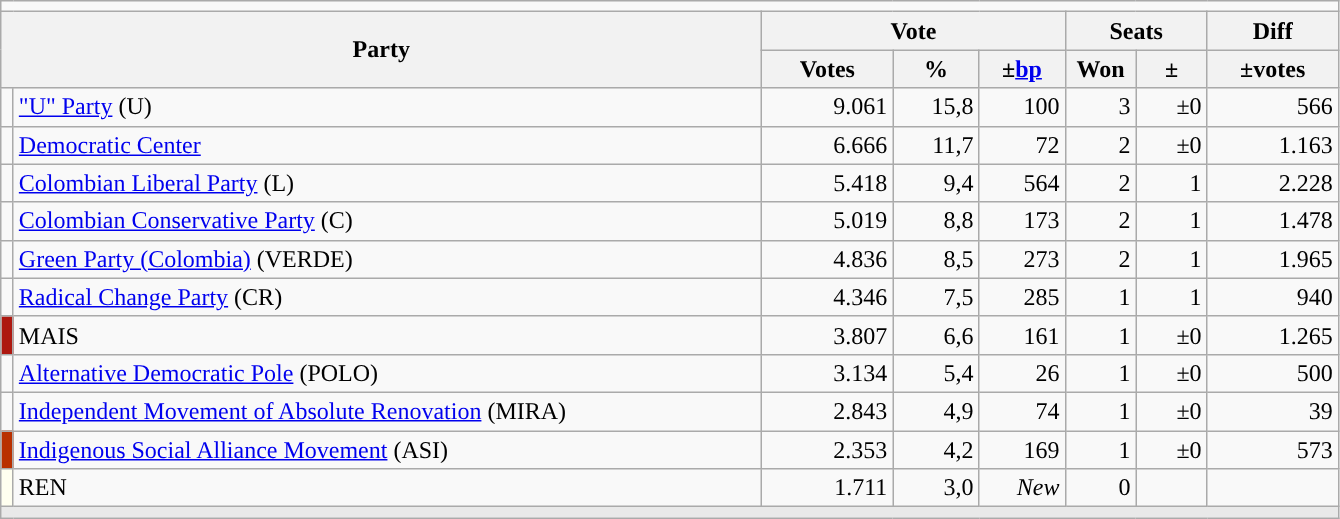<table class="wikitable" style="text-align:right; font-size:100%; margin-bottom:0">
<tr>
<td colspan="8"></td>
</tr>
<tr>
<th align="left" rowspan="2" colspan="2" width="500">Party</th>
<th colspan="3">Vote</th>
<th colspan="2">Seats</th>
<th colspan="1">Diff</th>
</tr>
<tr>
<th width="80">Votes</th>
<th width="50">%</th>
<th width="50">±<a href='#'>bp</a></th>
<th width="40">Won</th>
<th width="40">±</th>
<th width="80">±votes</th>
</tr>
<tr>
<td width="1" style="color:inherit;background:"></td>
<td align="left"><a href='#'>"U" Party</a> (U)</td>
<td>9.061</td>
<td>15,8</td>
<td> 100</td>
<td>3</td>
<td>±0</td>
<td> 566</td>
</tr>
<tr>
<td style="color:inherit;background:"></td>
<td align="left"><a href='#'>Democratic Center</a></td>
<td>6.666</td>
<td>11,7</td>
<td> 72</td>
<td>2</td>
<td>±0</td>
<td> 1.163</td>
</tr>
<tr>
<td style="color:inherit;background:"></td>
<td align="left"><a href='#'>Colombian Liberal Party</a> (L)</td>
<td>5.418</td>
<td>9,4</td>
<td> 564</td>
<td>2</td>
<td>1</td>
<td> 2.228</td>
</tr>
<tr>
<td style="color:inherit;background:"></td>
<td align="left"><a href='#'>Colombian Conservative Party</a> (C)</td>
<td>5.019</td>
<td>8,8</td>
<td>173</td>
<td>2</td>
<td> 1</td>
<td> 1.478</td>
</tr>
<tr>
<td style="color:inherit;background:"></td>
<td align="left"><a href='#'>Green Party (Colombia)</a> (VERDE)</td>
<td>4.836</td>
<td>8,5</td>
<td>273</td>
<td>2</td>
<td> 1</td>
<td> 1.965</td>
</tr>
<tr>
<td style="color:inherit;background:"></td>
<td align="left"><a href='#'>Radical Change Party</a> (CR)</td>
<td>4.346</td>
<td>7,5</td>
<td>285</td>
<td>1</td>
<td> 1</td>
<td> 940</td>
</tr>
<tr>
<td style="color:inherit;background:#AD1810"></td>
<td align="left">MAIS</td>
<td>3.807</td>
<td>6,6</td>
<td>161</td>
<td>1</td>
<td>±0</td>
<td> 1.265</td>
</tr>
<tr>
<td style="color:inherit;background:"></td>
<td align="left"><a href='#'>Alternative Democratic Pole</a> (POLO)</td>
<td>3.134</td>
<td>5,4</td>
<td> 26</td>
<td>1</td>
<td>±0</td>
<td> 500</td>
</tr>
<tr>
<td style="color:inherit;background:"></td>
<td align="left"><a href='#'>Independent Movement of Absolute Renovation</a> (MIRA)</td>
<td>2.843</td>
<td>4,9</td>
<td>  74</td>
<td>1</td>
<td>±0</td>
<td> 39</td>
</tr>
<tr>
<td style="color:inherit;background:#B93000"></td>
<td align="left"><a href='#'>Indigenous Social Alliance Movement</a> (ASI)</td>
<td>2.353</td>
<td>4,2</td>
<td> 169</td>
<td>1</td>
<td>±0</td>
<td> 573</td>
</tr>
<tr>
<td bgcolor="#FFFFFFF"></td>
<td align="left">REN</td>
<td>1.711</td>
<td>3,0</td>
<td><em>New</em></td>
<td>0</td>
<td></td>
<td></td>
</tr>
<tr>
<td colspan="8" bgcolor="#E9E9E9"></td>
</tr>
</table>
